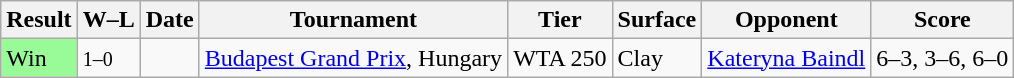<table class="sortable wikitable">
<tr>
<th>Result</th>
<th class="unsortable">W–L</th>
<th>Date</th>
<th>Tournament</th>
<th>Tier</th>
<th>Surface</th>
<th>Opponent</th>
<th class="unsortable">Score</th>
</tr>
<tr>
<td bgcolor=98FB98>Win</td>
<td><small>1–0</small></td>
<td><a href='#'></a></td>
<td><a href='#'>Budapest Grand Prix</a>, Hungary</td>
<td>WTA 250</td>
<td>Clay</td>
<td> <a href='#'>Kateryna Baindl</a></td>
<td>6–3, 3–6, 6–0</td>
</tr>
</table>
